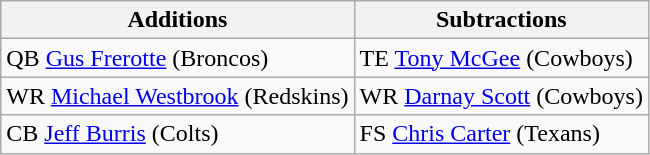<table class="wikitable">
<tr>
<th>Additions</th>
<th>Subtractions</th>
</tr>
<tr>
<td>QB <a href='#'>Gus Frerotte</a> (Broncos)</td>
<td>TE <a href='#'>Tony McGee</a> (Cowboys)</td>
</tr>
<tr>
<td>WR <a href='#'>Michael Westbrook</a> (Redskins)</td>
<td>WR <a href='#'>Darnay Scott</a> (Cowboys)</td>
</tr>
<tr>
<td>CB <a href='#'>Jeff Burris</a> (Colts)</td>
<td>FS <a href='#'>Chris Carter</a> (Texans)</td>
</tr>
</table>
